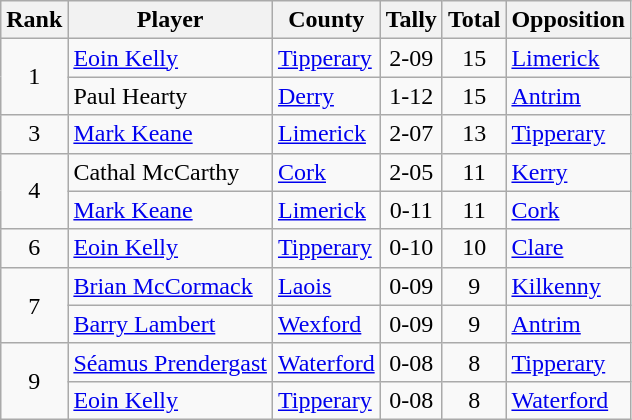<table class="wikitable">
<tr>
<th>Rank</th>
<th>Player</th>
<th>County</th>
<th>Tally</th>
<th>Total</th>
<th>Opposition</th>
</tr>
<tr>
<td rowspan=2 align=center>1</td>
<td><a href='#'>Eoin Kelly</a></td>
<td><a href='#'>Tipperary</a></td>
<td align=center>2-09</td>
<td align=center>15</td>
<td><a href='#'>Limerick</a></td>
</tr>
<tr>
<td>Paul Hearty</td>
<td><a href='#'>Derry</a></td>
<td align=center>1-12</td>
<td align=center>15</td>
<td><a href='#'>Antrim</a></td>
</tr>
<tr>
<td rowspan=1 align=center>3</td>
<td><a href='#'>Mark Keane</a></td>
<td><a href='#'>Limerick</a></td>
<td align=center>2-07</td>
<td align=center>13</td>
<td><a href='#'>Tipperary</a></td>
</tr>
<tr>
<td rowspan=2 align=center>4</td>
<td>Cathal McCarthy</td>
<td><a href='#'>Cork</a></td>
<td align=center>2-05</td>
<td align=center>11</td>
<td><a href='#'>Kerry</a></td>
</tr>
<tr>
<td><a href='#'>Mark Keane</a></td>
<td><a href='#'>Limerick</a></td>
<td align=center>0-11</td>
<td align=center>11</td>
<td><a href='#'>Cork</a></td>
</tr>
<tr>
<td rowspan=1 align=center>6</td>
<td><a href='#'>Eoin Kelly</a></td>
<td><a href='#'>Tipperary</a></td>
<td align=center>0-10</td>
<td align=center>10</td>
<td><a href='#'>Clare</a></td>
</tr>
<tr>
<td rowspan=2 align=center>7</td>
<td><a href='#'>Brian McCormack</a></td>
<td><a href='#'>Laois</a></td>
<td align=center>0-09</td>
<td align=center>9</td>
<td><a href='#'>Kilkenny</a></td>
</tr>
<tr>
<td><a href='#'>Barry Lambert</a></td>
<td><a href='#'>Wexford</a></td>
<td align=center>0-09</td>
<td align=center>9</td>
<td><a href='#'>Antrim</a></td>
</tr>
<tr>
<td rowspan=2 align=center>9</td>
<td><a href='#'>Séamus Prendergast</a></td>
<td><a href='#'>Waterford</a></td>
<td align=center>0-08</td>
<td align=center>8</td>
<td><a href='#'>Tipperary</a></td>
</tr>
<tr>
<td><a href='#'>Eoin Kelly</a></td>
<td><a href='#'>Tipperary</a></td>
<td align=center>0-08</td>
<td align=center>8</td>
<td><a href='#'>Waterford</a></td>
</tr>
</table>
